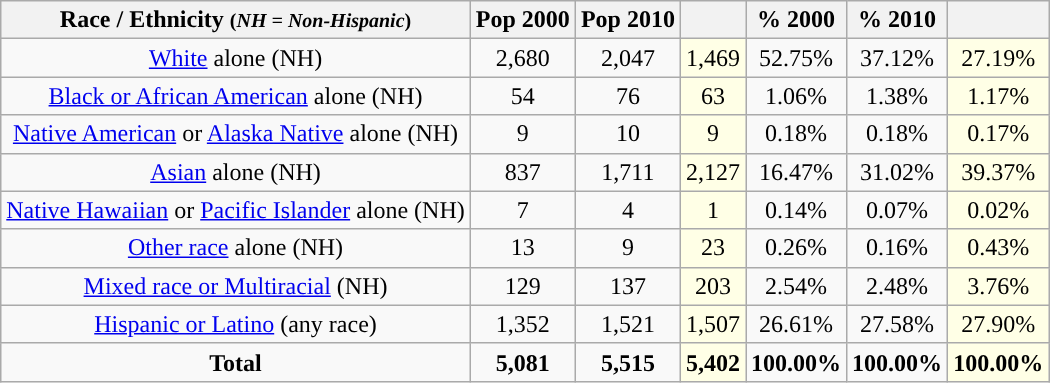<table class="wikitable" style="text-align:center;">
<tr>
<th>Race / Ethnicity <small>(<em>NH = Non-Hispanic</em>)</small></th>
<th>Pop 2000</th>
<th>Pop 2010</th>
<th></th>
<th>% 2000</th>
<th>% 2010</th>
<th></th>
</tr>
<tr>
<td><a href='#'>White</a> alone (NH)</td>
<td>2,680</td>
<td>2,047</td>
<td style='background: #ffffe6;'>1,469</td>
<td>52.75%</td>
<td>37.12%</td>
<td style='background: #ffffe6;'>27.19%</td>
</tr>
<tr>
<td><a href='#'>Black or African American</a> alone (NH)</td>
<td>54</td>
<td>76</td>
<td style='background: #ffffe6;'>63</td>
<td>1.06%</td>
<td>1.38%</td>
<td style='background: #ffffe6;'>1.17%</td>
</tr>
<tr>
<td><a href='#'>Native American</a> or <a href='#'>Alaska Native</a> alone (NH)</td>
<td>9</td>
<td>10</td>
<td style='background: #ffffe6;'>9</td>
<td>0.18%</td>
<td>0.18%</td>
<td style='background: #ffffe6;'>0.17%</td>
</tr>
<tr>
<td><a href='#'>Asian</a> alone (NH)</td>
<td>837</td>
<td>1,711</td>
<td style='background: #ffffe6;'>2,127</td>
<td>16.47%</td>
<td>31.02%</td>
<td style='background: #ffffe6;'>39.37%</td>
</tr>
<tr>
<td><a href='#'>Native Hawaiian</a> or <a href='#'>Pacific Islander</a> alone (NH)</td>
<td>7</td>
<td>4</td>
<td style='background: #ffffe6;'>1</td>
<td>0.14%</td>
<td>0.07%</td>
<td style='background: #ffffe6;'>0.02%</td>
</tr>
<tr>
<td><a href='#'>Other race</a> alone (NH)</td>
<td>13</td>
<td>9</td>
<td style='background: #ffffe6;'>23</td>
<td>0.26%</td>
<td>0.16%</td>
<td style='background: #ffffe6;'>0.43%</td>
</tr>
<tr>
<td><a href='#'>Mixed race or Multiracial</a> (NH)</td>
<td>129</td>
<td>137</td>
<td style='background: #ffffe6;'>203</td>
<td>2.54%</td>
<td>2.48%</td>
<td style='background: #ffffe6;'>3.76%</td>
</tr>
<tr>
<td><a href='#'>Hispanic or Latino</a> (any race)</td>
<td>1,352</td>
<td>1,521</td>
<td style='background: #ffffe6;'>1,507</td>
<td>26.61%</td>
<td>27.58%</td>
<td style='background: #ffffe6;'>27.90%</td>
</tr>
<tr>
<td><strong>Total</strong></td>
<td><strong>5,081</strong></td>
<td><strong>5,515</strong></td>
<td style='background: #ffffe6;'><strong>5,402</strong></td>
<td><strong>100.00%</strong></td>
<td><strong>100.00%</strong></td>
<td style='background: #ffffe6;'><strong>100.00%</strong></td>
</tr>
</table>
